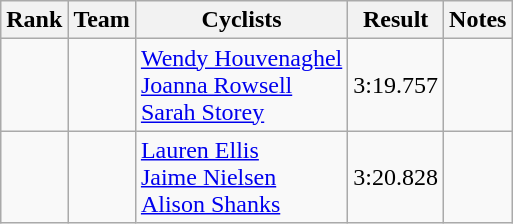<table class="wikitable sortable" style="text-align:center;">
<tr>
<th>Rank</th>
<th>Team</th>
<th class="unsortable">Cyclists</th>
<th>Result</th>
<th class="unsortable">Notes</th>
</tr>
<tr>
<td></td>
<td align="left"></td>
<td align="left"><a href='#'>Wendy Houvenaghel</a><br><a href='#'>Joanna Rowsell</a><br><a href='#'>Sarah Storey</a></td>
<td>3:19.757</td>
<td></td>
</tr>
<tr>
<td></td>
<td align="left"></td>
<td align="left"><a href='#'>Lauren Ellis</a><br><a href='#'>Jaime Nielsen</a><br><a href='#'>Alison Shanks</a></td>
<td>3:20.828</td>
<td></td>
</tr>
</table>
